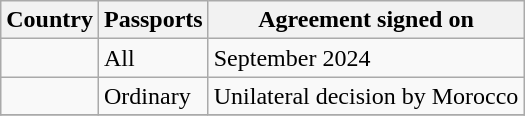<table class="wikitable">
<tr>
<th>Country</th>
<th>Passports</th>
<th>Agreement signed on</th>
</tr>
<tr>
<td></td>
<td>All</td>
<td>September 2024</td>
</tr>
<tr>
<td></td>
<td>Ordinary</td>
<td>Unilateral decision by Morocco</td>
</tr>
<tr>
</tr>
</table>
